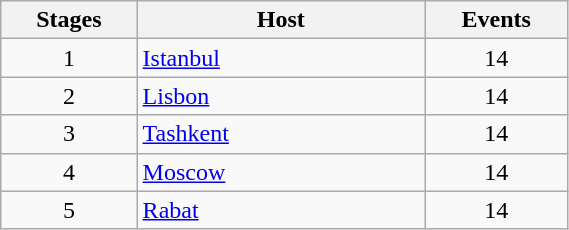<table class="wikitable" style="width:30%;">
<tr>
<th width=40>Stages</th>
<th width=100>Host</th>
<th width=20>Events</th>
</tr>
<tr>
<td align=center>1</td>
<td> <a href='#'>Istanbul</a></td>
<td align=center>14</td>
</tr>
<tr>
<td align=center>2</td>
<td> <a href='#'>Lisbon</a></td>
<td align=center>14</td>
</tr>
<tr>
<td align=center>3</td>
<td> <a href='#'>Tashkent</a></td>
<td align=center>14</td>
</tr>
<tr>
<td align=center>4</td>
<td> <a href='#'>Moscow</a></td>
<td align=center>14</td>
</tr>
<tr>
<td align=center>5</td>
<td> <a href='#'>Rabat</a></td>
<td align=center>14</td>
</tr>
</table>
